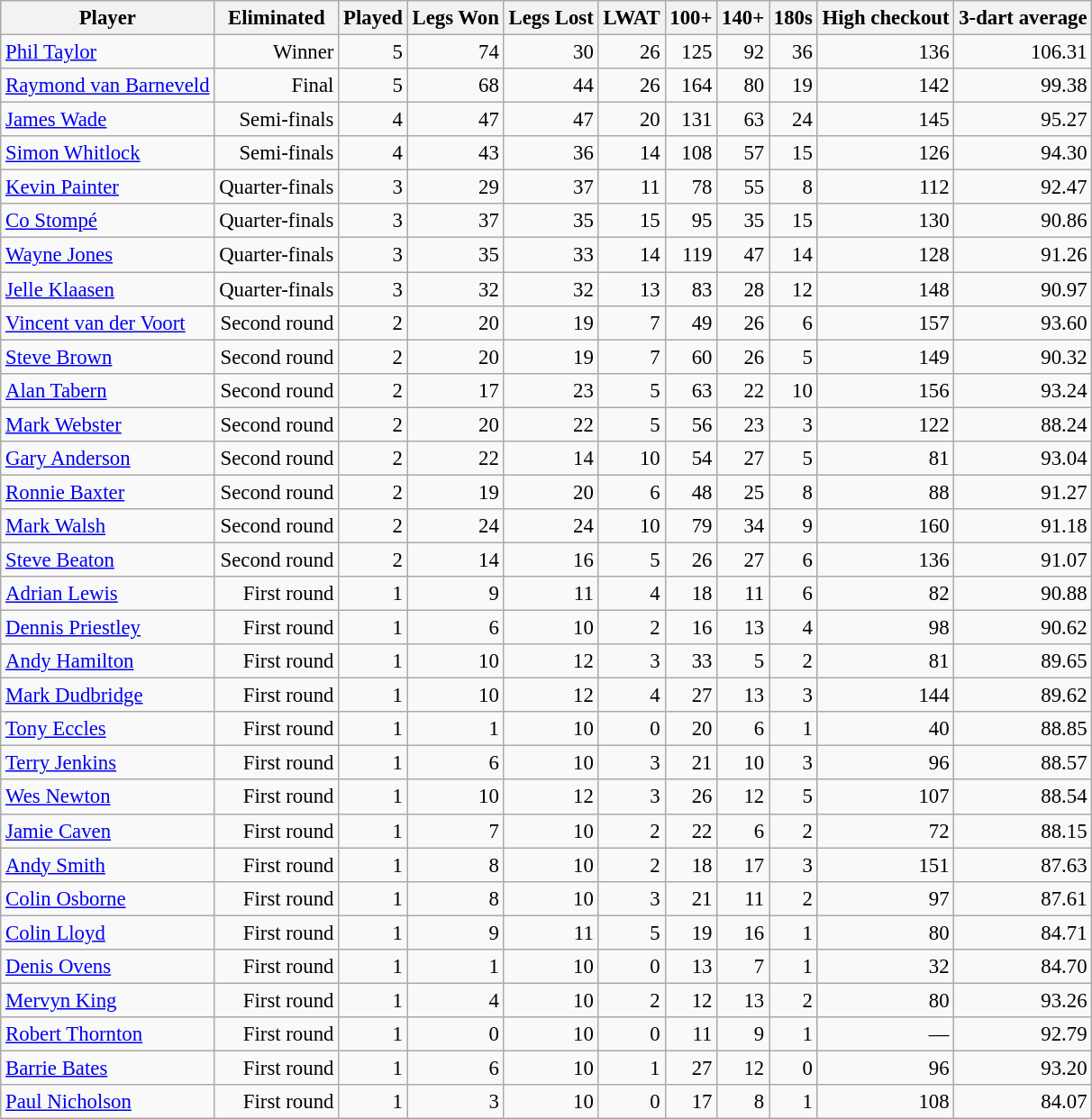<table class="wikitable sortable" style="font-size: 95%; text-align: right">
<tr>
<th>Player</th>
<th>Eliminated</th>
<th>Played</th>
<th>Legs Won</th>
<th>Legs Lost</th>
<th>LWAT</th>
<th>100+</th>
<th>140+</th>
<th>180s</th>
<th>High checkout</th>
<th>3-dart average</th>
</tr>
<tr>
<td align="left"> <a href='#'>Phil Taylor</a></td>
<td>Winner</td>
<td>5</td>
<td>74</td>
<td>30</td>
<td>26</td>
<td>125</td>
<td>92</td>
<td>36</td>
<td>136</td>
<td>106.31</td>
</tr>
<tr>
<td align="left"> <a href='#'>Raymond van Barneveld</a></td>
<td>Final</td>
<td>5</td>
<td>68</td>
<td>44</td>
<td>26</td>
<td>164</td>
<td>80</td>
<td>19</td>
<td>142</td>
<td>99.38</td>
</tr>
<tr>
<td align="left"> <a href='#'>James Wade</a></td>
<td>Semi-finals</td>
<td>4</td>
<td>47</td>
<td>47</td>
<td>20</td>
<td>131</td>
<td>63</td>
<td>24</td>
<td>145</td>
<td>95.27</td>
</tr>
<tr>
<td align="left"> <a href='#'>Simon Whitlock</a></td>
<td>Semi-finals</td>
<td>4</td>
<td>43</td>
<td>36</td>
<td>14</td>
<td>108</td>
<td>57</td>
<td>15</td>
<td>126</td>
<td>94.30</td>
</tr>
<tr>
<td align="left"> <a href='#'>Kevin Painter</a></td>
<td>Quarter-finals</td>
<td>3</td>
<td>29</td>
<td>37</td>
<td>11</td>
<td>78</td>
<td>55</td>
<td>8</td>
<td>112</td>
<td>92.47</td>
</tr>
<tr>
<td align="left"> <a href='#'>Co Stompé</a></td>
<td>Quarter-finals</td>
<td>3</td>
<td>37</td>
<td>35</td>
<td>15</td>
<td>95</td>
<td>35</td>
<td>15</td>
<td>130</td>
<td>90.86</td>
</tr>
<tr>
<td align="left"> <a href='#'>Wayne Jones</a></td>
<td>Quarter-finals</td>
<td>3</td>
<td>35</td>
<td>33</td>
<td>14</td>
<td>119</td>
<td>47</td>
<td>14</td>
<td>128</td>
<td>91.26</td>
</tr>
<tr>
<td align="left"> <a href='#'>Jelle Klaasen</a></td>
<td>Quarter-finals</td>
<td>3</td>
<td>32</td>
<td>32</td>
<td>13</td>
<td>83</td>
<td>28</td>
<td>12</td>
<td>148</td>
<td>90.97</td>
</tr>
<tr>
<td align="left"> <a href='#'>Vincent van der Voort</a></td>
<td>Second round</td>
<td>2</td>
<td>20</td>
<td>19</td>
<td>7</td>
<td>49</td>
<td>26</td>
<td>6</td>
<td>157</td>
<td>93.60</td>
</tr>
<tr>
<td align="left"> <a href='#'>Steve Brown</a></td>
<td>Second round</td>
<td>2</td>
<td>20</td>
<td>19</td>
<td>7</td>
<td>60</td>
<td>26</td>
<td>5</td>
<td>149</td>
<td>90.32</td>
</tr>
<tr>
<td align="left"> <a href='#'>Alan Tabern</a></td>
<td>Second round</td>
<td>2</td>
<td>17</td>
<td>23</td>
<td>5</td>
<td>63</td>
<td>22</td>
<td>10</td>
<td>156</td>
<td>93.24</td>
</tr>
<tr>
<td align="left"> <a href='#'>Mark Webster</a></td>
<td>Second round</td>
<td>2</td>
<td>20</td>
<td>22</td>
<td>5</td>
<td>56</td>
<td>23</td>
<td>3</td>
<td>122</td>
<td>88.24</td>
</tr>
<tr>
<td align="left"> <a href='#'>Gary Anderson</a></td>
<td>Second round</td>
<td>2</td>
<td>22</td>
<td>14</td>
<td>10</td>
<td>54</td>
<td>27</td>
<td>5</td>
<td>81</td>
<td>93.04</td>
</tr>
<tr>
<td align="left"> <a href='#'>Ronnie Baxter</a></td>
<td>Second round</td>
<td>2</td>
<td>19</td>
<td>20</td>
<td>6</td>
<td>48</td>
<td>25</td>
<td>8</td>
<td>88</td>
<td>91.27</td>
</tr>
<tr>
<td align="left"> <a href='#'>Mark Walsh</a></td>
<td>Second round</td>
<td>2</td>
<td>24</td>
<td>24</td>
<td>10</td>
<td>79</td>
<td>34</td>
<td>9</td>
<td>160</td>
<td>91.18</td>
</tr>
<tr>
<td align="left"> <a href='#'>Steve Beaton</a></td>
<td>Second round</td>
<td>2</td>
<td>14</td>
<td>16</td>
<td>5</td>
<td>26</td>
<td>27</td>
<td>6</td>
<td>136</td>
<td>91.07</td>
</tr>
<tr>
<td align="left"> <a href='#'>Adrian Lewis</a></td>
<td>First round</td>
<td>1</td>
<td>9</td>
<td>11</td>
<td>4</td>
<td>18</td>
<td>11</td>
<td>6</td>
<td>82</td>
<td>90.88</td>
</tr>
<tr>
<td align="left"> <a href='#'>Dennis Priestley</a></td>
<td>First round</td>
<td>1</td>
<td>6</td>
<td>10</td>
<td>2</td>
<td>16</td>
<td>13</td>
<td>4</td>
<td>98</td>
<td>90.62</td>
</tr>
<tr>
<td align="left"> <a href='#'>Andy Hamilton</a></td>
<td>First round</td>
<td>1</td>
<td>10</td>
<td>12</td>
<td>3</td>
<td>33</td>
<td>5</td>
<td>2</td>
<td>81</td>
<td>89.65</td>
</tr>
<tr>
<td align="left"> <a href='#'>Mark Dudbridge</a></td>
<td>First round</td>
<td>1</td>
<td>10</td>
<td>12</td>
<td>4</td>
<td>27</td>
<td>13</td>
<td>3</td>
<td>144</td>
<td>89.62</td>
</tr>
<tr>
<td align="left"> <a href='#'>Tony Eccles</a></td>
<td>First round</td>
<td>1</td>
<td>1</td>
<td>10</td>
<td>0</td>
<td>20</td>
<td>6</td>
<td>1</td>
<td>40</td>
<td>88.85</td>
</tr>
<tr>
<td align="left"> <a href='#'>Terry Jenkins</a></td>
<td>First round</td>
<td>1</td>
<td>6</td>
<td>10</td>
<td>3</td>
<td>21</td>
<td>10</td>
<td>3</td>
<td>96</td>
<td>88.57</td>
</tr>
<tr>
<td align="left"> <a href='#'>Wes Newton</a></td>
<td>First round</td>
<td>1</td>
<td>10</td>
<td>12</td>
<td>3</td>
<td>26</td>
<td>12</td>
<td>5</td>
<td>107</td>
<td>88.54</td>
</tr>
<tr>
<td align="left"> <a href='#'>Jamie Caven</a></td>
<td>First round</td>
<td>1</td>
<td>7</td>
<td>10</td>
<td>2</td>
<td>22</td>
<td>6</td>
<td>2</td>
<td>72</td>
<td>88.15</td>
</tr>
<tr>
<td align="left"> <a href='#'>Andy Smith</a></td>
<td>First round</td>
<td>1</td>
<td>8</td>
<td>10</td>
<td>2</td>
<td>18</td>
<td>17</td>
<td>3</td>
<td>151</td>
<td>87.63</td>
</tr>
<tr>
<td align="left"> <a href='#'>Colin Osborne</a></td>
<td>First round</td>
<td>1</td>
<td>8</td>
<td>10</td>
<td>3</td>
<td>21</td>
<td>11</td>
<td>2</td>
<td>97</td>
<td>87.61</td>
</tr>
<tr>
<td align="left"> <a href='#'>Colin Lloyd</a></td>
<td>First round</td>
<td>1</td>
<td>9</td>
<td>11</td>
<td>5</td>
<td>19</td>
<td>16</td>
<td>1</td>
<td>80</td>
<td>84.71</td>
</tr>
<tr>
<td align="left"> <a href='#'>Denis Ovens</a></td>
<td>First round</td>
<td>1</td>
<td>1</td>
<td>10</td>
<td>0</td>
<td>13</td>
<td>7</td>
<td>1</td>
<td>32</td>
<td>84.70</td>
</tr>
<tr>
<td align="left"> <a href='#'>Mervyn King</a></td>
<td>First round</td>
<td>1</td>
<td>4</td>
<td>10</td>
<td>2</td>
<td>12</td>
<td>13</td>
<td>2</td>
<td>80</td>
<td>93.26</td>
</tr>
<tr>
<td align="left"> <a href='#'>Robert Thornton</a></td>
<td>First round</td>
<td>1</td>
<td>0</td>
<td>10</td>
<td>0</td>
<td>11</td>
<td>9</td>
<td>1</td>
<td>—</td>
<td>92.79</td>
</tr>
<tr>
<td align="left"> <a href='#'>Barrie Bates</a></td>
<td>First round</td>
<td>1</td>
<td>6</td>
<td>10</td>
<td>1</td>
<td>27</td>
<td>12</td>
<td>0</td>
<td>96</td>
<td>93.20</td>
</tr>
<tr>
<td align="left"> <a href='#'>Paul Nicholson</a></td>
<td>First round</td>
<td>1</td>
<td>3</td>
<td>10</td>
<td>0</td>
<td>17</td>
<td>8</td>
<td>1</td>
<td>108</td>
<td>84.07</td>
</tr>
</table>
